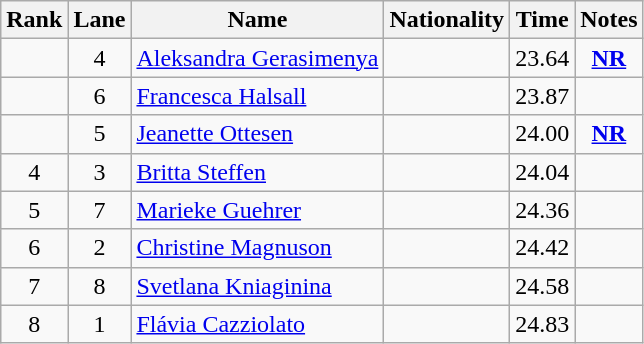<table class="wikitable sortable" style="text-align:center">
<tr>
<th>Rank</th>
<th>Lane</th>
<th>Name</th>
<th>Nationality</th>
<th>Time</th>
<th>Notes</th>
</tr>
<tr>
<td></td>
<td>4</td>
<td align=left><a href='#'>Aleksandra Gerasimenya</a></td>
<td align=left></td>
<td>23.64</td>
<td><strong><a href='#'>NR</a></strong></td>
</tr>
<tr>
<td></td>
<td>6</td>
<td align=left><a href='#'>Francesca Halsall</a></td>
<td align=left></td>
<td>23.87</td>
<td></td>
</tr>
<tr>
<td></td>
<td>5</td>
<td align=left><a href='#'>Jeanette Ottesen</a></td>
<td align=left></td>
<td>24.00</td>
<td><strong><a href='#'>NR</a></strong></td>
</tr>
<tr>
<td>4</td>
<td>3</td>
<td align=left><a href='#'>Britta Steffen</a></td>
<td align=left></td>
<td>24.04</td>
<td></td>
</tr>
<tr>
<td>5</td>
<td>7</td>
<td align=left><a href='#'>Marieke Guehrer</a></td>
<td align=left></td>
<td>24.36</td>
<td></td>
</tr>
<tr>
<td>6</td>
<td>2</td>
<td align=left><a href='#'>Christine Magnuson</a></td>
<td align=left></td>
<td>24.42</td>
<td></td>
</tr>
<tr>
<td>7</td>
<td>8</td>
<td align=left><a href='#'>Svetlana Kniaginina</a></td>
<td align=left></td>
<td>24.58</td>
<td></td>
</tr>
<tr>
<td>8</td>
<td>1</td>
<td align=left><a href='#'>Flávia Cazziolato</a></td>
<td align=left></td>
<td>24.83</td>
<td></td>
</tr>
</table>
